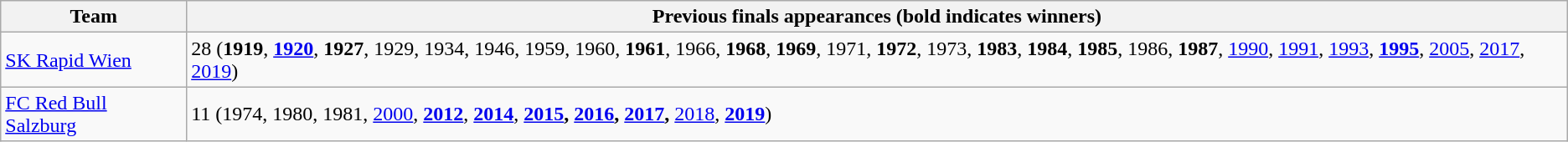<table class="wikitable">
<tr>
<th>Team</th>
<th>Previous finals appearances (bold indicates winners)</th>
</tr>
<tr>
<td><a href='#'>SK Rapid Wien</a></td>
<td>28 (<strong>1919</strong>, <strong><a href='#'>1920</a></strong>, <strong>1927</strong>, 1929, 1934, 1946, 1959, 1960, <strong>1961</strong>, 1966, <strong>1968</strong>, <strong>1969</strong>, 1971, <strong>1972</strong>, 1973, <strong>1983</strong>, <strong>1984</strong>, <strong>1985</strong>, 1986, <strong>1987</strong>, <a href='#'>1990</a>, <a href='#'>1991</a>, <a href='#'>1993</a>, <a href='#'><strong>1995</strong></a>, <a href='#'>2005</a>, <a href='#'>2017</a>, <a href='#'>2019</a>)</td>
</tr>
<tr>
<td><a href='#'>FC Red Bull Salzburg</a></td>
<td>11 (1974, 1980, 1981, <a href='#'>2000</a>, <strong><a href='#'>2012</a></strong>, <strong><a href='#'>2014</a></strong>, <strong><a href='#'>2015</a>,</strong> <strong><a href='#'>2016</a>,</strong> <strong><a href='#'>2017</a>,</strong> <a href='#'>2018</a>, <a href='#'><strong>2019</strong></a>)</td>
</tr>
</table>
